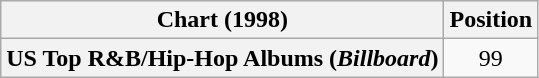<table class="wikitable plainrowheaders" style="text-align:center">
<tr>
<th scope="col">Chart (1998)</th>
<th scope="col">Position</th>
</tr>
<tr>
<th scope="row">US Top R&B/Hip-Hop Albums (<em>Billboard</em>)</th>
<td>99</td>
</tr>
</table>
